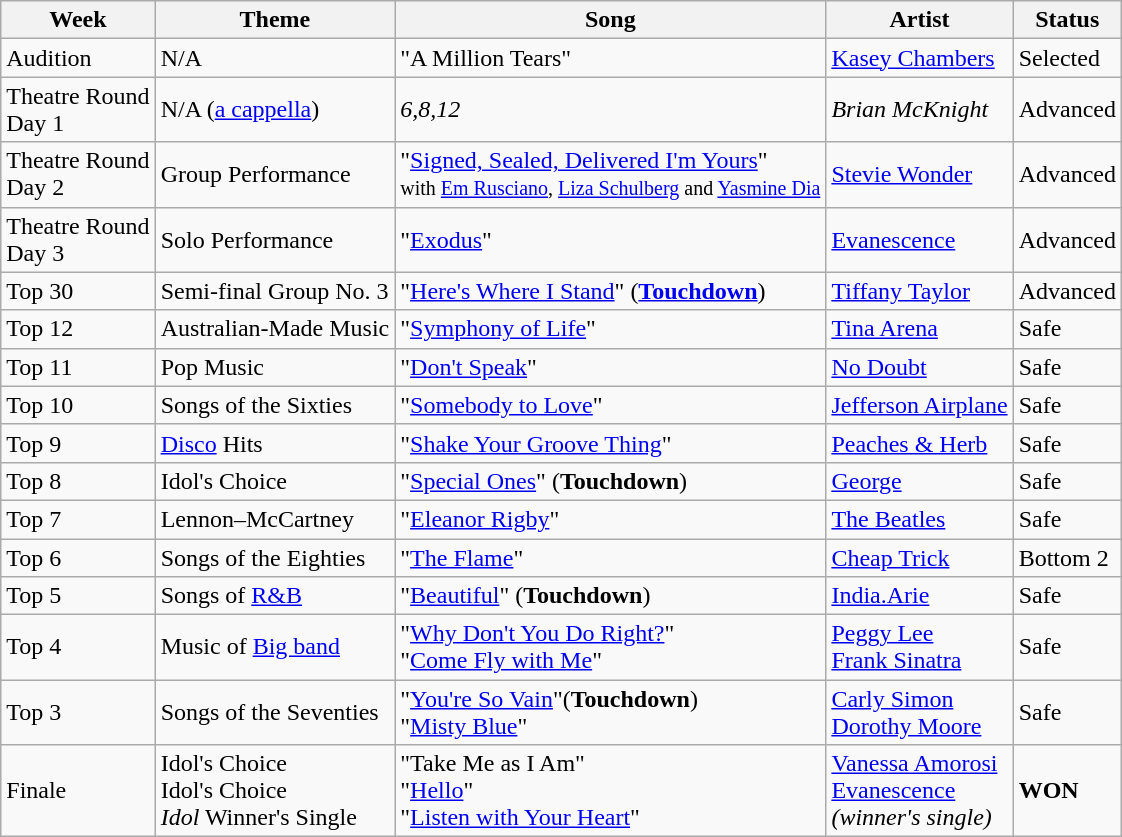<table class="wikitable">
<tr>
<th>Week</th>
<th>Theme</th>
<th>Song</th>
<th>Artist</th>
<th>Status</th>
</tr>
<tr>
<td>Audition</td>
<td>N/A</td>
<td>"A Million Tears"</td>
<td><a href='#'>Kasey Chambers</a></td>
<td>Selected</td>
</tr>
<tr>
<td>Theatre Round<br>Day 1</td>
<td>N/A (<a href='#'>a cappella</a>)</td>
<td><em>6,8,12</em></td>
<td><em>Brian McKnight</em></td>
<td>Advanced</td>
</tr>
<tr>
<td>Theatre Round<br>Day 2</td>
<td>Group Performance</td>
<td>"<a href='#'>Signed, Sealed, Delivered I'm Yours</a>" <br><small> with <a href='#'>Em Rusciano</a>, <a href='#'>Liza Schulberg</a> and <a href='#'>Yasmine Dia</a></small></td>
<td><a href='#'>Stevie Wonder</a></td>
<td>Advanced</td>
</tr>
<tr>
<td>Theatre Round<br>Day 3</td>
<td>Solo Performance</td>
<td>"<a href='#'>Exodus</a>"</td>
<td><a href='#'>Evanescence</a></td>
<td>Advanced</td>
</tr>
<tr>
<td>Top 30</td>
<td>Semi-final Group No. 3</td>
<td>"<a href='#'>Here's Where I Stand</a>" (<strong><a href='#'>Touchdown</a></strong>)</td>
<td><a href='#'>Tiffany Taylor</a></td>
<td>Advanced</td>
</tr>
<tr>
<td>Top 12</td>
<td>Australian-Made Music</td>
<td>"<a href='#'>Symphony of Life</a>"</td>
<td><a href='#'>Tina Arena</a></td>
<td>Safe</td>
</tr>
<tr>
<td>Top 11</td>
<td>Pop Music</td>
<td>"<a href='#'>Don't Speak</a>"</td>
<td><a href='#'>No Doubt</a></td>
<td>Safe</td>
</tr>
<tr>
<td>Top 10</td>
<td>Songs of the Sixties</td>
<td>"<a href='#'>Somebody to Love</a>"</td>
<td><a href='#'>Jefferson Airplane</a></td>
<td>Safe</td>
</tr>
<tr>
<td>Top 9</td>
<td><a href='#'>Disco</a> Hits</td>
<td>"<a href='#'>Shake Your Groove Thing</a>"</td>
<td><a href='#'>Peaches & Herb</a></td>
<td>Safe</td>
</tr>
<tr>
<td>Top 8</td>
<td>Idol's Choice</td>
<td>"<a href='#'>Special Ones</a>" (<strong>Touchdown</strong>)</td>
<td><a href='#'>George</a></td>
<td>Safe</td>
</tr>
<tr>
<td>Top 7</td>
<td>Lennon–McCartney</td>
<td>"<a href='#'>Eleanor Rigby</a>"</td>
<td><a href='#'>The Beatles</a></td>
<td>Safe</td>
</tr>
<tr>
<td>Top 6</td>
<td>Songs of the Eighties</td>
<td>"<a href='#'>The Flame</a>"</td>
<td><a href='#'>Cheap Trick</a></td>
<td>Bottom 2</td>
</tr>
<tr>
<td>Top 5</td>
<td>Songs of <a href='#'>R&B</a></td>
<td>"<a href='#'>Beautiful</a>" (<strong>Touchdown</strong>)</td>
<td><a href='#'>India.Arie</a></td>
<td>Safe</td>
</tr>
<tr>
<td>Top 4</td>
<td>Music of <a href='#'>Big band</a></td>
<td>"<a href='#'>Why Don't You Do Right?</a>"<br>"<a href='#'>Come Fly with Me</a>"</td>
<td><a href='#'>Peggy Lee</a><br><a href='#'>Frank Sinatra</a></td>
<td>Safe</td>
</tr>
<tr>
<td>Top 3</td>
<td>Songs of the Seventies</td>
<td>"<a href='#'>You're So Vain</a>"(<strong>Touchdown</strong>)<br>"<a href='#'>Misty Blue</a>"</td>
<td><a href='#'>Carly Simon</a><br><a href='#'>Dorothy Moore</a></td>
<td>Safe</td>
</tr>
<tr>
<td>Finale</td>
<td>Idol's Choice<br>Idol's Choice<br><em>Idol</em> Winner's Single</td>
<td>"Take Me as I Am"<br>"<a href='#'>Hello</a>"<br>"<a href='#'>Listen with Your Heart</a>"</td>
<td><a href='#'>Vanessa Amorosi</a><br><a href='#'>Evanescence</a><br><em>(winner's single)</em></td>
<td><strong>WON</strong></td>
</tr>
</table>
